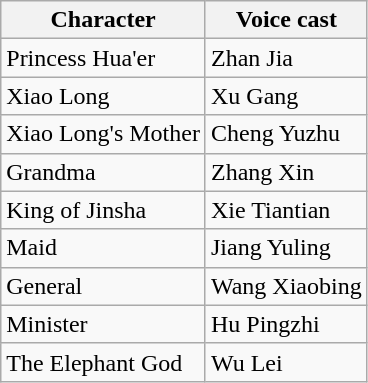<table class="wikitable">
<tr>
<th>Character</th>
<th>Voice cast</th>
</tr>
<tr>
<td>Princess Hua'er</td>
<td>Zhan Jia</td>
</tr>
<tr>
<td>Xiao Long</td>
<td>Xu Gang</td>
</tr>
<tr>
<td>Xiao Long's Mother</td>
<td>Cheng Yuzhu</td>
</tr>
<tr>
<td>Grandma</td>
<td>Zhang Xin</td>
</tr>
<tr>
<td>King of Jinsha</td>
<td>Xie Tiantian</td>
</tr>
<tr>
<td>Maid</td>
<td>Jiang Yuling</td>
</tr>
<tr>
<td>General</td>
<td>Wang Xiaobing</td>
</tr>
<tr>
<td>Minister</td>
<td>Hu Pingzhi</td>
</tr>
<tr>
<td>The Elephant God</td>
<td>Wu Lei</td>
</tr>
</table>
